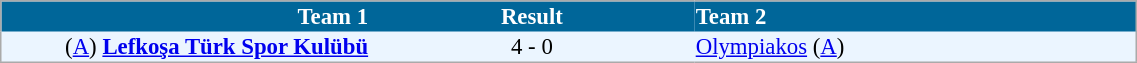<table cellspacing="0" style="background: #EBF5FF; border: 1px #aaa solid; border-collapse: collapse; font-size: 95%;" width=60%>
<tr bgcolor=#006699 style="color:white;">
<th width=25% align="right">Team 1</th>
<th width=22% align="center">Result</th>
<th width=30% align="left">Team 2</th>
</tr>
<tr>
<td align=right>(<a href='#'>A</a>) <strong><a href='#'>Lefkoşa Türk Spor Kulübü</a></strong></td>
<td align=center>4 - 0</td>
<td align=left><a href='#'>Olympiakos</a> (<a href='#'>A</a>)</td>
</tr>
<tr>
</tr>
</table>
